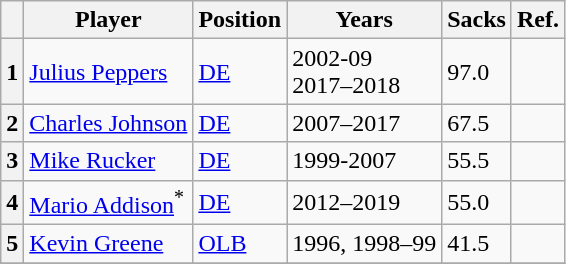<table class="plainrowheaders sortable wikitable">
<tr>
<th scope="col" data-sort-type="number" class="unsortable"></th>
<th scope="col">Player</th>
<th scope="col">Position</th>
<th scope="col">Years</th>
<th scope="col">Sacks</th>
<th scope="col" class="unsortable">Ref.</th>
</tr>
<tr>
<th scope=row>1</th>
<td><a href='#'>Julius Peppers</a></td>
<td><a href='#'>DE</a></td>
<td>2002-09<br>2017–2018</td>
<td>97.0</td>
<td></td>
</tr>
<tr>
<th scope=row>2</th>
<td><a href='#'>Charles Johnson</a></td>
<td><a href='#'>DE</a></td>
<td>2007–2017</td>
<td>67.5</td>
<td></td>
</tr>
<tr>
<th scope=row>3</th>
<td><a href='#'>Mike Rucker</a></td>
<td><a href='#'>DE</a></td>
<td>1999-2007</td>
<td>55.5</td>
<td></td>
</tr>
<tr>
<th scope=row>4</th>
<td><a href='#'>Mario Addison</a><sup>*</sup></td>
<td><a href='#'>DE</a></td>
<td>2012–2019</td>
<td>55.0</td>
<td></td>
</tr>
<tr>
<th scope=row>5</th>
<td><a href='#'>Kevin Greene</a></td>
<td><a href='#'>OLB</a></td>
<td>1996, 1998–99</td>
<td>41.5</td>
<td></td>
</tr>
<tr>
</tr>
</table>
